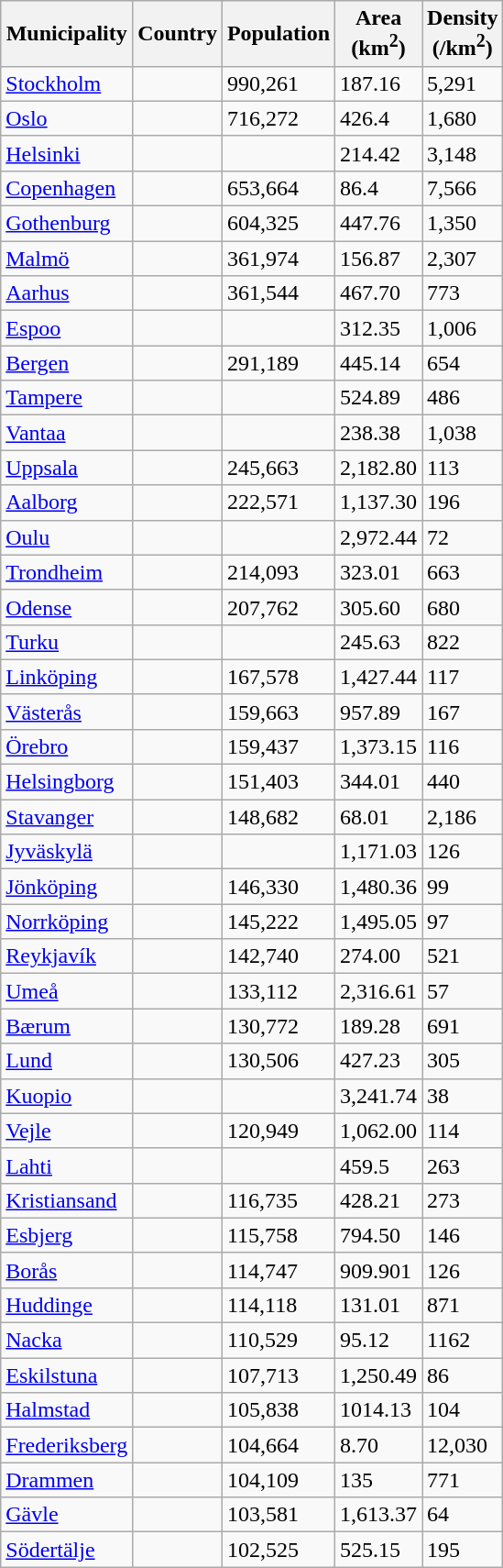<table class="sortable wikitable sticky-header static-row-numbers sort-under col1left col2left" >
<tr>
<th>Municipality</th>
<th>Country</th>
<th>Population</th>
<th>Area<br>(km<sup>2</sup>)</th>
<th>Density<br>(/km<sup>2</sup>)</th>
</tr>
<tr>
<td><a href='#'>Stockholm</a></td>
<td></td>
<td>990,261</td>
<td>187.16</td>
<td>5,291</td>
</tr>
<tr>
<td><a href='#'>Oslo</a></td>
<td></td>
<td>716,272</td>
<td>426.4</td>
<td>1,680</td>
</tr>
<tr>
<td><a href='#'>Helsinki</a></td>
<td></td>
<td></td>
<td>214.42</td>
<td>3,148</td>
</tr>
<tr>
<td><a href='#'>Copenhagen</a></td>
<td></td>
<td>653,664</td>
<td>86.4</td>
<td>7,566</td>
</tr>
<tr>
<td><a href='#'>Gothenburg</a></td>
<td></td>
<td>604,325</td>
<td>447.76</td>
<td>1,350</td>
</tr>
<tr>
<td><a href='#'>Malmö</a></td>
<td></td>
<td>361,974</td>
<td>156.87</td>
<td>2,307</td>
</tr>
<tr>
<td><a href='#'>Aarhus</a></td>
<td></td>
<td>361,544</td>
<td>467.70</td>
<td>773</td>
</tr>
<tr>
<td><a href='#'>Espoo</a></td>
<td></td>
<td></td>
<td>312.35</td>
<td>1,006</td>
</tr>
<tr>
<td><a href='#'>Bergen</a></td>
<td></td>
<td>291,189</td>
<td>445.14</td>
<td>654</td>
</tr>
<tr>
<td><a href='#'>Tampere</a></td>
<td></td>
<td></td>
<td>524.89</td>
<td>486</td>
</tr>
<tr>
<td><a href='#'>Vantaa</a></td>
<td></td>
<td></td>
<td>238.38</td>
<td>1,038</td>
</tr>
<tr>
<td><a href='#'>Uppsala</a></td>
<td></td>
<td>245,663</td>
<td>2,182.80</td>
<td>113</td>
</tr>
<tr>
<td><a href='#'>Aalborg</a></td>
<td></td>
<td>222,571</td>
<td>1,137.30</td>
<td>196</td>
</tr>
<tr>
<td><a href='#'>Oulu</a></td>
<td></td>
<td></td>
<td>2,972.44</td>
<td>72</td>
</tr>
<tr>
<td><a href='#'>Trondheim</a></td>
<td></td>
<td>214,093</td>
<td>323.01</td>
<td>663</td>
</tr>
<tr>
<td><a href='#'>Odense</a></td>
<td></td>
<td>207,762</td>
<td>305.60</td>
<td>680</td>
</tr>
<tr>
<td><a href='#'>Turku</a></td>
<td></td>
<td></td>
<td>245.63</td>
<td>822</td>
</tr>
<tr>
<td><a href='#'>Linköping</a></td>
<td></td>
<td>167,578</td>
<td>1,427.44</td>
<td>117</td>
</tr>
<tr>
<td><a href='#'>Västerås</a></td>
<td></td>
<td>159,663</td>
<td>957.89</td>
<td>167</td>
</tr>
<tr>
<td><a href='#'>Örebro</a></td>
<td></td>
<td>159,437</td>
<td>1,373.15</td>
<td>116</td>
</tr>
<tr>
<td><a href='#'>Helsingborg</a></td>
<td></td>
<td>151,403</td>
<td>344.01</td>
<td>440</td>
</tr>
<tr>
<td><a href='#'>Stavanger</a></td>
<td></td>
<td>148,682</td>
<td>68.01</td>
<td>2,186</td>
</tr>
<tr>
<td><a href='#'>Jyväskylä</a></td>
<td></td>
<td></td>
<td>1,171.03</td>
<td>126</td>
</tr>
<tr>
<td><a href='#'>Jönköping</a></td>
<td></td>
<td>146,330</td>
<td>1,480.36</td>
<td>99</td>
</tr>
<tr>
<td><a href='#'>Norrköping</a></td>
<td></td>
<td>145,222</td>
<td>1,495.05</td>
<td>97</td>
</tr>
<tr>
<td><a href='#'>Reykjavík</a></td>
<td></td>
<td>142,740</td>
<td>274.00</td>
<td>521</td>
</tr>
<tr>
<td><a href='#'>Umeå</a></td>
<td></td>
<td>133,112</td>
<td>2,316.61</td>
<td>57</td>
</tr>
<tr>
<td><a href='#'>Bærum</a></td>
<td></td>
<td>130,772</td>
<td>189.28</td>
<td>691</td>
</tr>
<tr>
<td><a href='#'>Lund</a></td>
<td></td>
<td>130,506</td>
<td>427.23</td>
<td>305</td>
</tr>
<tr>
<td><a href='#'>Kuopio</a></td>
<td></td>
<td></td>
<td>3,241.74</td>
<td>38</td>
</tr>
<tr>
<td><a href='#'>Vejle</a></td>
<td></td>
<td>120,949</td>
<td>1,062.00</td>
<td>114</td>
</tr>
<tr>
<td><a href='#'>Lahti</a></td>
<td></td>
<td></td>
<td>459.5</td>
<td>263</td>
</tr>
<tr>
<td><a href='#'>Kristiansand</a></td>
<td></td>
<td>116,735</td>
<td>428.21</td>
<td>273</td>
</tr>
<tr>
<td><a href='#'>Esbjerg</a></td>
<td></td>
<td>115,758</td>
<td>794.50</td>
<td>146</td>
</tr>
<tr>
<td><a href='#'>Borås</a></td>
<td></td>
<td>114,747</td>
<td>909.901</td>
<td>126</td>
</tr>
<tr>
<td><a href='#'>Huddinge</a></td>
<td></td>
<td>114,118</td>
<td>131.01</td>
<td>871</td>
</tr>
<tr>
<td><a href='#'>Nacka</a></td>
<td></td>
<td>110,529</td>
<td>95.12</td>
<td>1162</td>
</tr>
<tr>
<td><a href='#'>Eskilstuna</a></td>
<td></td>
<td>107,713</td>
<td>1,250.49</td>
<td>86</td>
</tr>
<tr>
<td><a href='#'>Halmstad</a></td>
<td></td>
<td>105,838</td>
<td>1014.13</td>
<td>104</td>
</tr>
<tr>
<td><a href='#'>Frederiksberg</a></td>
<td></td>
<td>104,664</td>
<td>8.70</td>
<td>12,030</td>
</tr>
<tr>
<td><a href='#'>Drammen</a></td>
<td></td>
<td>104,109</td>
<td>135</td>
<td>771</td>
</tr>
<tr>
<td><a href='#'>Gävle</a></td>
<td></td>
<td>103,581</td>
<td>1,613.37</td>
<td>64</td>
</tr>
<tr>
<td><a href='#'>Södertälje</a></td>
<td></td>
<td>102,525</td>
<td>525.15</td>
<td>195</td>
</tr>
</table>
